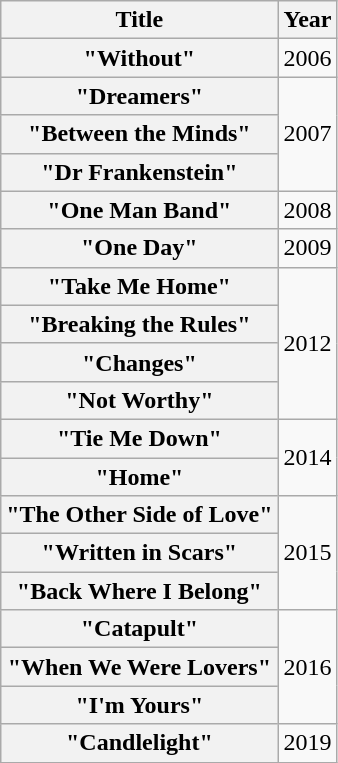<table class="wikitable plainrowheaders" style="text-align:center;">
<tr>
<th>Title</th>
<th>Year</th>
</tr>
<tr>
<th scope="row">"Without"</th>
<td>2006</td>
</tr>
<tr>
<th scope="row">"Dreamers"</th>
<td rowspan="3">2007</td>
</tr>
<tr>
<th scope="row">"Between the Minds"</th>
</tr>
<tr>
<th scope="row">"Dr Frankenstein"</th>
</tr>
<tr>
<th scope="row">"One Man Band"</th>
<td>2008</td>
</tr>
<tr>
<th scope="row">"One Day"</th>
<td>2009</td>
</tr>
<tr>
<th scope="row">"Take Me Home"</th>
<td rowspan="4">2012</td>
</tr>
<tr>
<th scope="row">"Breaking the Rules"</th>
</tr>
<tr>
<th scope="row">"Changes"</th>
</tr>
<tr>
<th scope="row">"Not Worthy"</th>
</tr>
<tr>
<th scope="row">"Tie Me Down"</th>
<td rowspan="2">2014</td>
</tr>
<tr>
<th scope="row">"Home"</th>
</tr>
<tr>
<th scope="row">"The Other Side of Love"</th>
<td rowspan="3">2015</td>
</tr>
<tr>
<th scope="row">"Written in Scars"</th>
</tr>
<tr>
<th scope="row">"Back Where I Belong"</th>
</tr>
<tr>
<th scope="row">"Catapult"</th>
<td rowspan="3">2016</td>
</tr>
<tr>
<th scope="row">"When We Were Lovers"</th>
</tr>
<tr>
<th scope="row">"I'm Yours"</th>
</tr>
<tr>
<th scope="row">"Candlelight"</th>
<td>2019</td>
</tr>
</table>
